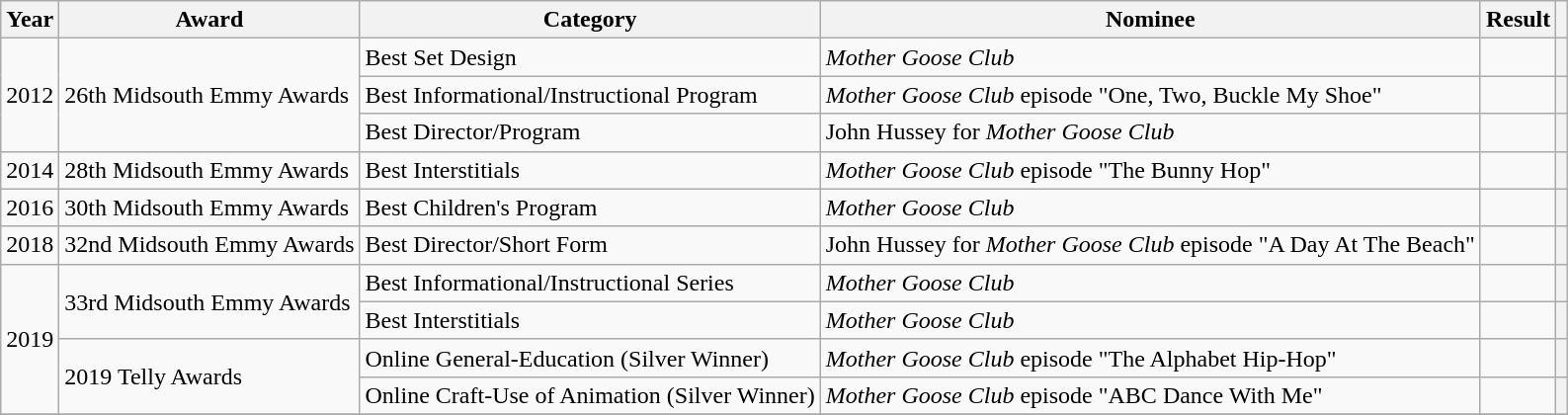<table class="wikitable">
<tr>
<th>Year</th>
<th>Award</th>
<th>Category</th>
<th>Nominee</th>
<th>Result</th>
<th></th>
</tr>
<tr>
<td rowspan="3">2012</td>
<td rowspan="3">26th Midsouth Emmy Awards</td>
<td>Best Set Design</td>
<td><em>Mother Goose Club</em></td>
<td></td>
<th align=center></th>
</tr>
<tr>
<td>Best Informational/Instructional Program</td>
<td><em>Mother Goose Club</em> episode "One, Two, Buckle My Shoe"</td>
<td></td>
<th align=center></th>
</tr>
<tr>
<td>Best Director/Program</td>
<td>John Hussey for <em>Mother Goose Club</em></td>
<td></td>
<th align=center></th>
</tr>
<tr>
<td>2014</td>
<td>28th Midsouth Emmy Awards</td>
<td>Best Interstitials</td>
<td><em>Mother Goose Club</em> episode "The Bunny Hop"</td>
<td></td>
<th align=center></th>
</tr>
<tr>
<td>2016</td>
<td>30th Midsouth Emmy Awards</td>
<td>Best Children's Program</td>
<td><em>Mother Goose Club</em></td>
<td></td>
<th align=center></th>
</tr>
<tr>
<td>2018</td>
<td>32nd Midsouth Emmy Awards</td>
<td>Best Director/Short Form</td>
<td>John Hussey for <em>Mother Goose Club</em> episode "A Day At The Beach"</td>
<td></td>
<th align=center></th>
</tr>
<tr>
<td rowspan="4">2019</td>
<td rowspan="2">33rd Midsouth Emmy Awards</td>
<td>Best Informational/Instructional Series</td>
<td><em>Mother Goose Club</em></td>
<td></td>
<th align=center></th>
</tr>
<tr>
<td>Best Interstitials</td>
<td><em>Mother Goose Club</em></td>
<td></td>
<th align=center></th>
</tr>
<tr>
<td rowspan="2">2019 Telly Awards</td>
<td>Online General-Education (Silver Winner)</td>
<td><em>Mother Goose Club</em> episode "The Alphabet Hip-Hop"</td>
<td></td>
<th align=center></th>
</tr>
<tr>
<td>Online Craft-Use of Animation (Silver Winner)</td>
<td><em>Mother Goose Club</em> episode "ABC Dance With Me"</td>
<td></td>
<th align=center></th>
</tr>
<tr>
</tr>
</table>
